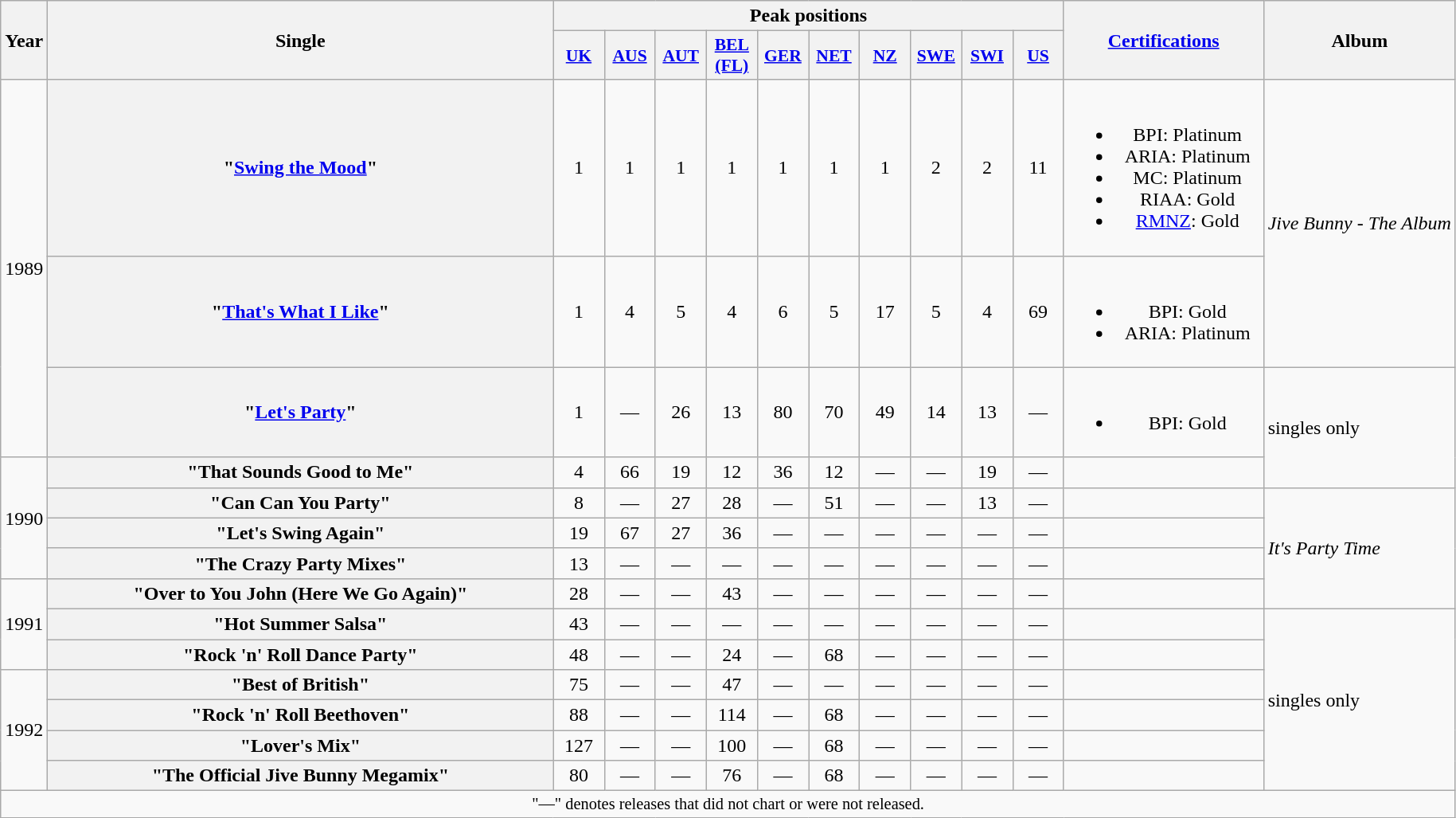<table class="wikitable plainrowheaders" style="text-align:center;">
<tr>
<th rowspan="2">Year</th>
<th rowspan="2" style="width:26em;">Single</th>
<th colspan="10">Peak positions</th>
<th scope="col" rowspan="2" style="width:10em;"><a href='#'>Certifications</a></th>
<th rowspan="2">Album</th>
</tr>
<tr>
<th scope="col" style="width:2.5em;font-size:90%;"><a href='#'>UK</a><br></th>
<th scope="col" style="width:2.5em;font-size:90%;"><a href='#'>AUS</a><br></th>
<th scope="col" style="width:2.5em;font-size:90%;"><a href='#'>AUT</a><br></th>
<th scope="col" style="width:2.5em;font-size:90%;"><a href='#'>BEL<br>(FL)</a><br></th>
<th scope="col" style="width:2.5em;font-size:90%;"><a href='#'>GER</a><br></th>
<th scope="col" style="width:2.5em;font-size:90%;"><a href='#'>NET</a><br></th>
<th scope="col" style="width:2.5em;font-size:90%;"><a href='#'>NZ</a><br></th>
<th scope="col" style="width:2.5em;font-size:90%;"><a href='#'>SWE</a><br></th>
<th scope="col" style="width:2.5em;font-size:90%;"><a href='#'>SWI</a><br></th>
<th scope="col" style="width:2.5em;font-size:90%;"><a href='#'>US</a><br></th>
</tr>
<tr>
<td rowspan="3">1989</td>
<th scope="row">"<a href='#'>Swing the Mood</a>"</th>
<td>1</td>
<td>1</td>
<td>1</td>
<td>1</td>
<td>1</td>
<td>1</td>
<td>1</td>
<td>2</td>
<td>2</td>
<td>11</td>
<td><br><ul><li>BPI: Platinum</li><li>ARIA: Platinum</li><li>MC: Platinum</li><li>RIAA: Gold</li><li><a href='#'>RMNZ</a>: Gold</li></ul></td>
<td align="left" rowspan="2"><em>Jive Bunny - The Album</em></td>
</tr>
<tr>
<th scope="row">"<a href='#'>That's What I Like</a>"</th>
<td>1</td>
<td>4</td>
<td>5</td>
<td>4</td>
<td>6</td>
<td>5</td>
<td>17</td>
<td>5</td>
<td>4</td>
<td>69</td>
<td><br><ul><li>BPI: Gold</li><li>ARIA: Platinum</li></ul></td>
</tr>
<tr>
<th scope="row">"<a href='#'>Let's Party</a>"</th>
<td>1</td>
<td>—</td>
<td>26</td>
<td>13</td>
<td>80</td>
<td>70</td>
<td>49</td>
<td>14</td>
<td>13</td>
<td>—</td>
<td><br><ul><li>BPI: Gold</li></ul></td>
<td align="left" rowspan="2">singles only</td>
</tr>
<tr>
<td rowspan="4">1990</td>
<th scope="row">"That Sounds Good to Me"</th>
<td>4</td>
<td>66</td>
<td>19</td>
<td>12</td>
<td>36</td>
<td>12</td>
<td>—</td>
<td>—</td>
<td>19</td>
<td>—</td>
<td></td>
</tr>
<tr>
<th scope="row">"Can Can You Party"</th>
<td>8</td>
<td>—</td>
<td>27</td>
<td>28</td>
<td>—</td>
<td>51</td>
<td>—</td>
<td>—</td>
<td>13</td>
<td>—</td>
<td></td>
<td align="left" rowspan="4"><em>It's Party Time</em></td>
</tr>
<tr>
<th scope="row">"Let's Swing Again"</th>
<td>19</td>
<td>67</td>
<td>27</td>
<td>36</td>
<td>—</td>
<td>—</td>
<td>—</td>
<td>—</td>
<td>—</td>
<td>—</td>
<td></td>
</tr>
<tr>
<th scope="row">"The Crazy Party Mixes"</th>
<td>13</td>
<td>—</td>
<td>—</td>
<td>—</td>
<td>—</td>
<td>—</td>
<td>—</td>
<td>—</td>
<td>—</td>
<td>—</td>
<td></td>
</tr>
<tr>
<td rowspan="3">1991</td>
<th scope="row">"Over to You John (Here We Go Again)"</th>
<td>28</td>
<td>—</td>
<td>—</td>
<td>43</td>
<td>—</td>
<td>—</td>
<td>—</td>
<td>—</td>
<td>—</td>
<td>—</td>
<td></td>
</tr>
<tr>
<th scope="row">"Hot Summer Salsa"</th>
<td>43</td>
<td>—</td>
<td>—</td>
<td>—</td>
<td>—</td>
<td>—</td>
<td>—</td>
<td>—</td>
<td>—</td>
<td>—</td>
<td></td>
<td align="left" rowspan="6">singles only</td>
</tr>
<tr>
<th scope="row">"Rock 'n' Roll Dance Party"</th>
<td>48</td>
<td>—</td>
<td>—</td>
<td>24</td>
<td>—</td>
<td>68</td>
<td>—</td>
<td>—</td>
<td>—</td>
<td>—</td>
<td></td>
</tr>
<tr>
<td rowspan="4">1992</td>
<th scope="row">"Best of British"</th>
<td>75</td>
<td>—</td>
<td>—</td>
<td>47</td>
<td>—</td>
<td>—</td>
<td>—</td>
<td>—</td>
<td>—</td>
<td>—</td>
<td></td>
</tr>
<tr>
<th scope="row">"Rock 'n' Roll Beethoven"</th>
<td>88</td>
<td>—</td>
<td>—</td>
<td>114</td>
<td>—</td>
<td>68</td>
<td>—</td>
<td>—</td>
<td>—</td>
<td>—</td>
<td></td>
</tr>
<tr>
<th scope="row">"Lover's Mix"</th>
<td>127</td>
<td>—</td>
<td>—</td>
<td>100</td>
<td>—</td>
<td>68</td>
<td>—</td>
<td>—</td>
<td>—</td>
<td>—</td>
<td></td>
</tr>
<tr>
<th scope="row">"The Official Jive Bunny Megamix"</th>
<td>80</td>
<td>—</td>
<td>—</td>
<td>76</td>
<td>—</td>
<td>68</td>
<td>—</td>
<td>—</td>
<td>—</td>
<td>—</td>
<td></td>
</tr>
<tr>
<td align="center" colspan="17" style="font-size:85%">"—" denotes releases that did not chart or were not released.</td>
</tr>
</table>
